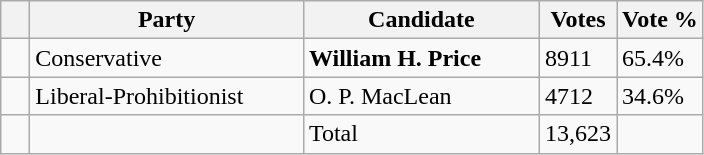<table class="wikitable">
<tr>
<th></th>
<th scope="col" width="175">Party</th>
<th scope="col" width="150">Candidate</th>
<th>Votes</th>
<th>Vote %</th>
</tr>
<tr>
<td>   </td>
<td>Conservative</td>
<td><strong>William H. Price</strong></td>
<td>8911</td>
<td>65.4%</td>
</tr>
<tr>
<td>   </td>
<td>Liberal-Prohibitionist</td>
<td>O. P. MacLean</td>
<td>4712</td>
<td>34.6%</td>
</tr>
<tr>
<td></td>
<td></td>
<td>Total</td>
<td>13,623</td>
<td></td>
</tr>
</table>
